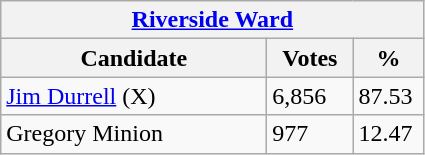<table class="wikitable">
<tr>
<th colspan="3"><a href='#'>Riverside Ward</a></th>
</tr>
<tr>
<th style="width: 170px">Candidate</th>
<th style="width: 50px">Votes</th>
<th style="width: 40px">%</th>
</tr>
<tr>
<td><a href='#'>Jim Durrell</a> (X)</td>
<td>6,856</td>
<td>87.53</td>
</tr>
<tr>
<td>Gregory Minion</td>
<td>977</td>
<td>12.47</td>
</tr>
</table>
